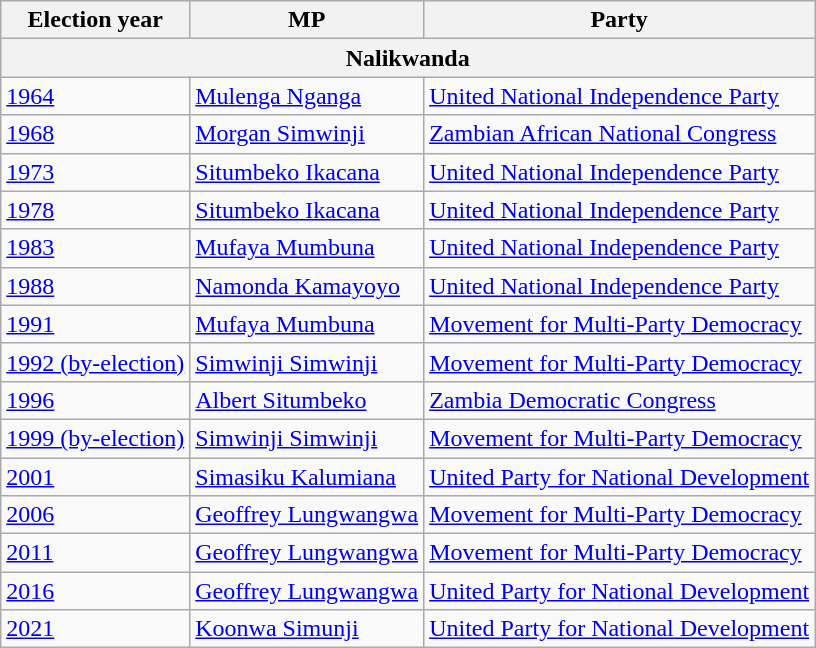<table class="wikitable">
<tr>
<th>Election year</th>
<th>MP</th>
<th>Party</th>
</tr>
<tr>
<th colspan="3">Nalikwanda</th>
</tr>
<tr>
<td><a href='#'>1964</a></td>
<td><a href='#'>Mulenga Nganga</a></td>
<td><a href='#'>United National Independence Party</a></td>
</tr>
<tr>
<td><a href='#'>1968</a></td>
<td><a href='#'>Morgan Simwinji</a></td>
<td><a href='#'>Zambian African National Congress</a></td>
</tr>
<tr>
<td><a href='#'>1973</a></td>
<td><a href='#'>Situmbeko Ikacana</a></td>
<td><a href='#'>United National Independence Party</a></td>
</tr>
<tr>
<td><a href='#'>1978</a></td>
<td><a href='#'>Situmbeko Ikacana</a></td>
<td><a href='#'>United National Independence Party</a></td>
</tr>
<tr>
<td><a href='#'>1983</a></td>
<td><a href='#'>Mufaya Mumbuna</a></td>
<td><a href='#'>United National Independence Party</a></td>
</tr>
<tr>
<td><a href='#'>1988</a></td>
<td><a href='#'>Namonda Kamayoyo</a></td>
<td><a href='#'>United National Independence Party</a></td>
</tr>
<tr>
<td><a href='#'>1991</a></td>
<td><a href='#'>Mufaya Mumbuna</a></td>
<td><a href='#'>Movement for Multi-Party Democracy</a></td>
</tr>
<tr>
<td><a href='#'>1992 (by-election)</a></td>
<td><a href='#'>Simwinji Simwinji</a></td>
<td><a href='#'>Movement for Multi-Party Democracy</a></td>
</tr>
<tr>
<td><a href='#'>1996</a></td>
<td><a href='#'>Albert Situmbeko</a></td>
<td><a href='#'>Zambia Democratic Congress</a></td>
</tr>
<tr>
<td><a href='#'>1999 (by-election)</a></td>
<td><a href='#'>Simwinji Simwinji</a></td>
<td><a href='#'>Movement for Multi-Party Democracy</a></td>
</tr>
<tr>
<td><a href='#'>2001</a></td>
<td><a href='#'>Simasiku Kalumiana</a></td>
<td><a href='#'>United Party for National Development</a></td>
</tr>
<tr>
<td><a href='#'>2006</a></td>
<td><a href='#'>Geoffrey Lungwangwa</a></td>
<td><a href='#'>Movement for Multi-Party Democracy</a></td>
</tr>
<tr>
<td><a href='#'>2011</a></td>
<td><a href='#'>Geoffrey Lungwangwa</a></td>
<td><a href='#'>Movement for Multi-Party Democracy</a></td>
</tr>
<tr>
<td><a href='#'>2016</a></td>
<td><a href='#'>Geoffrey Lungwangwa</a></td>
<td><a href='#'>United Party for National Development</a></td>
</tr>
<tr>
<td><a href='#'>2021</a></td>
<td><a href='#'>Koonwa Simunji</a></td>
<td><a href='#'>United Party for National Development</a></td>
</tr>
</table>
